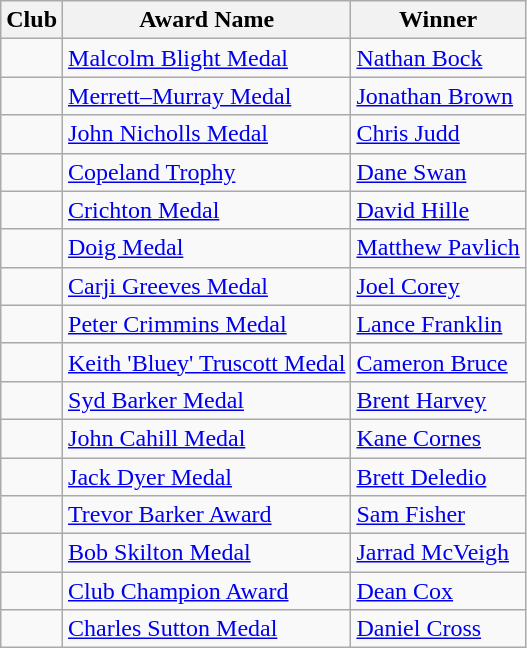<table class="wikitable">
<tr>
<th>Club</th>
<th>Award Name</th>
<th>Winner</th>
</tr>
<tr>
<td></td>
<td><a href='#'>Malcolm Blight Medal</a></td>
<td><a href='#'>Nathan Bock</a></td>
</tr>
<tr>
<td></td>
<td><a href='#'>Merrett–Murray Medal</a></td>
<td><a href='#'>Jonathan Brown</a></td>
</tr>
<tr>
<td></td>
<td><a href='#'>John Nicholls Medal</a></td>
<td><a href='#'>Chris Judd</a></td>
</tr>
<tr>
<td></td>
<td><a href='#'>Copeland Trophy</a></td>
<td><a href='#'>Dane Swan</a></td>
</tr>
<tr>
<td></td>
<td><a href='#'>Crichton Medal</a></td>
<td><a href='#'>David Hille</a></td>
</tr>
<tr>
<td></td>
<td><a href='#'>Doig Medal</a></td>
<td><a href='#'>Matthew Pavlich</a></td>
</tr>
<tr>
<td></td>
<td><a href='#'>Carji Greeves Medal</a></td>
<td><a href='#'>Joel Corey</a></td>
</tr>
<tr>
<td></td>
<td><a href='#'>Peter Crimmins Medal</a></td>
<td><a href='#'>Lance Franklin</a></td>
</tr>
<tr>
<td></td>
<td><a href='#'>Keith 'Bluey' Truscott Medal</a></td>
<td><a href='#'>Cameron Bruce</a></td>
</tr>
<tr>
<td></td>
<td><a href='#'>Syd Barker Medal</a></td>
<td><a href='#'>Brent Harvey</a></td>
</tr>
<tr>
<td></td>
<td><a href='#'>John Cahill Medal</a></td>
<td><a href='#'>Kane Cornes</a></td>
</tr>
<tr>
<td></td>
<td><a href='#'>Jack Dyer Medal</a></td>
<td><a href='#'>Brett Deledio</a></td>
</tr>
<tr>
<td></td>
<td><a href='#'>Trevor Barker Award</a></td>
<td><a href='#'>Sam Fisher</a></td>
</tr>
<tr>
<td></td>
<td><a href='#'>Bob Skilton Medal</a></td>
<td><a href='#'>Jarrad McVeigh</a></td>
</tr>
<tr>
<td></td>
<td><a href='#'>Club Champion Award</a></td>
<td><a href='#'>Dean Cox</a></td>
</tr>
<tr>
<td></td>
<td><a href='#'>Charles Sutton Medal</a></td>
<td><a href='#'>Daniel Cross</a></td>
</tr>
</table>
